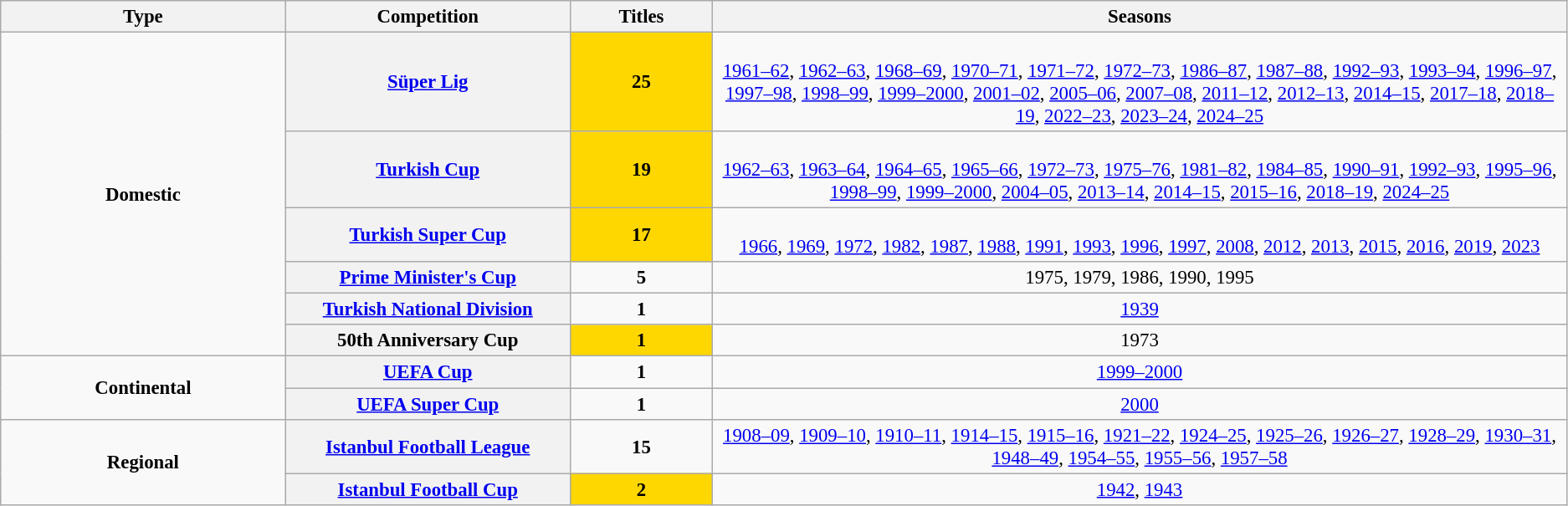<table class="wikitable plainrowheaders" style="font-size:95%; text-align:center;">
<tr>
<th style="width: 10%;">Type</th>
<th style="width: 10%;">Competition</th>
<th style="width: 5%;">Titles</th>
<th style="width: 30%;">Seasons</th>
</tr>
<tr>
<td rowspan="6"><strong>Domestic</strong></td>
<th scope=col><a href='#'>Süper Lig</a></th>
<td scope=col style="background-color: gold"><strong>25</strong></td>
<td><br><a href='#'>1961–62</a>, 
<a href='#'>1962–63</a>, <a href='#'>1968–69</a>, <a href='#'>1970–71</a>, <a href='#'>1971–72</a>, <a href='#'>1972–73</a>, <a href='#'>1986–87</a>, <a href='#'>1987–88</a>, <a href='#'>1992–93</a>, <a href='#'>1993–94</a>, 
<a href='#'>1996–97</a>, <a href='#'>1997–98</a>, <a href='#'>1998–99</a>, <a href='#'>1999–2000</a>, <a href='#'>2001–02</a>, <a href='#'>2005–06</a>, <a href='#'>2007–08</a>, <a href='#'>2011–12</a>, <a href='#'>2012–13</a>, <a href='#'>2014–15</a>, <a href='#'>2017–18</a>, <a href='#'>2018–19</a>, <a href='#'>2022–23</a>, <a href='#'>2023–24</a>, <a href='#'>2024–25</a></td>
</tr>
<tr>
<th scope=col><a href='#'>Turkish Cup</a></th>
<td scope=col style="background-color: gold"><strong>19</strong></td>
<td><br><a href='#'>1962–63</a>, 
<a href='#'>1963–64</a>, 
<a href='#'>1964–65</a>, 
<a href='#'>1965–66</a>, 
<a href='#'>1972–73</a>, 
<a href='#'>1975–76</a>,
<a href='#'>1981–82</a>, 
<a href='#'>1984–85</a>, 
<a href='#'>1990–91</a>, 
<a href='#'>1992–93</a>, 
<a href='#'>1995–96</a>, 
<a href='#'>1998–99</a>, 
<a href='#'>1999–2000</a>, 
<a href='#'>2004–05</a>, 
<a href='#'>2013–14</a>, 
<a href='#'>2014–15</a>, 
<a href='#'>2015–16</a>, 
<a href='#'>2018–19</a>,
<a href='#'>2024–25</a></td>
</tr>
<tr>
<th scope=col><a href='#'>Turkish Super Cup</a></th>
<td scope=col style="background-color: gold"><strong>17</strong></td>
<td><br><a href='#'>1966</a>, 
<a href='#'>1969</a>, 
<a href='#'>1972</a>, 
<a href='#'>1982</a>, 
<a href='#'>1987</a>, 
<a href='#'>1988</a>, 
<a href='#'>1991</a>, 
<a href='#'>1993</a>, 
<a href='#'>1996</a>, 
<a href='#'>1997</a>, 
<a href='#'>2008</a>, 
<a href='#'>2012</a>, 
<a href='#'>2013</a>, 
<a href='#'>2015</a>, 
<a href='#'>2016</a>, 
<a href='#'>2019</a>, 
<a href='#'>2023</a></td>
</tr>
<tr>
<th><a href='#'>Prime Minister's Cup</a></th>
<td><strong>5</strong></td>
<td>1975, 1979, 1986, 1990, 1995</td>
</tr>
<tr>
<th><a href='#'>Turkish National Division</a></th>
<td><strong>1</strong></td>
<td><a href='#'>1939</a></td>
</tr>
<tr>
<th>50th Anniversary Cup</th>
<td scope=col style="background-color: gold"><strong>1</strong></td>
<td>1973</td>
</tr>
<tr>
<td rowspan="2"><strong>Continental</strong></td>
<th scope="col"><a href='#'>UEFA Cup</a></th>
<td><strong>1</strong></td>
<td><a href='#'>1999–2000</a></td>
</tr>
<tr>
<th scope="col"><a href='#'>UEFA Super Cup</a></th>
<td><strong>1</strong></td>
<td><a href='#'>2000</a></td>
</tr>
<tr>
<td rowspan="2"><strong>Regional</strong></td>
<th><a href='#'>Istanbul Football League</a></th>
<td><strong>15</strong></td>
<td><a href='#'>1908–09</a>, <a href='#'>1909–10</a>, <a href='#'>1910–11</a>, <a href='#'>1914–15</a>, <a href='#'>1915–16</a>, <a href='#'>1921–22</a>, <a href='#'>1924–25</a>, <a href='#'>1925–26</a>, <a href='#'>1926–27</a>, <a href='#'>1928–29</a>, <a href='#'>1930–31</a>, <a href='#'>1948–49</a>, <a href='#'>1954–55</a>, <a href='#'>1955–56</a>, <a href='#'>1957–58</a></td>
</tr>
<tr>
<th><a href='#'>Istanbul Football Cup</a></th>
<td scope=col style="background-color: gold"><strong>2</strong></td>
<td><a href='#'>1942</a>, <a href='#'>1943</a></td>
</tr>
</table>
